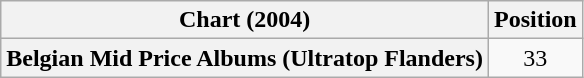<table class="wikitable plainrowheaders" style="text-align:center;">
<tr>
<th scope="col">Chart (2004)</th>
<th scope="col">Position</th>
</tr>
<tr>
<th scope="row">Belgian Mid Price Albums (Ultratop Flanders)</th>
<td>33</td>
</tr>
</table>
